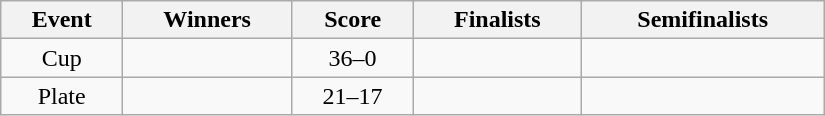<table class="wikitable" width=550 style="text-align: center">
<tr>
<th>Event</th>
<th>Winners</th>
<th>Score</th>
<th>Finalists</th>
<th>Semifinalists</th>
</tr>
<tr>
<td>Cup</td>
<td align=left></td>
<td>36–0</td>
<td align=left></td>
<td align=left><br></td>
</tr>
<tr>
<td>Plate</td>
<td align=left></td>
<td>21–17</td>
<td align=left></td>
<td align=left><br></td>
</tr>
</table>
